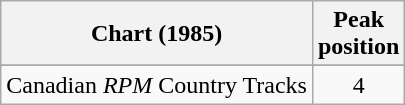<table class="wikitable sortable">
<tr>
<th align="left">Chart (1985)</th>
<th align="center">Peak<br>position</th>
</tr>
<tr>
</tr>
<tr>
<td align="left">Canadian <em>RPM</em> Country Tracks</td>
<td align="center">4</td>
</tr>
</table>
